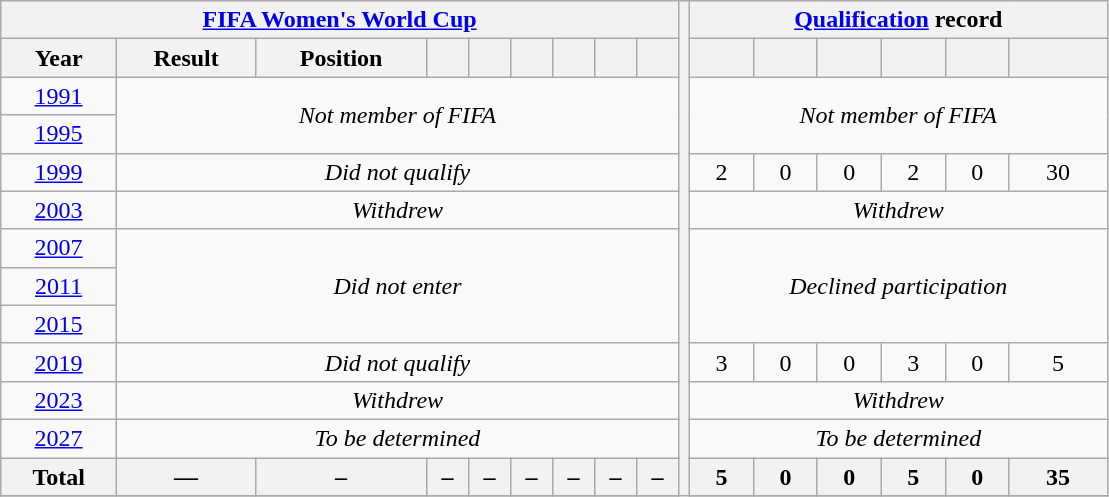<table class="wikitable" style="text-align:center;">
<tr>
<th colspan="9"><a href='#'>FIFA Women's World Cup</a></th>
<th width=1% rowspan=26></th>
<th colspan="6"><a href='#'>Qualification</a> record</th>
</tr>
<tr>
<th>Year</th>
<th>Result</th>
<th>Position</th>
<th></th>
<th></th>
<th></th>
<th></th>
<th></th>
<th></th>
<th></th>
<th></th>
<th></th>
<th></th>
<th></th>
<th></th>
</tr>
<tr>
<td> <a href='#'>1991</a></td>
<td rowspan="2" colspan="8"><em>Not member of FIFA</em></td>
<td rowspan="2" colspan="6"><em>Not member of FIFA</em></td>
</tr>
<tr>
<td> <a href='#'>1995</a></td>
</tr>
<tr>
<td> <a href='#'>1999</a></td>
<td colspan="8"><em>Did not qualify</em></td>
<td>2</td>
<td>0</td>
<td>0</td>
<td>2</td>
<td>0</td>
<td>30</td>
</tr>
<tr>
<td> <a href='#'>2003</a></td>
<td colspan="8"><em>Withdrew</em></td>
<td colspan=6><em>Withdrew</em></td>
</tr>
<tr>
<td> <a href='#'>2007</a></td>
<td rowspan="3" colspan="8"><em>Did not enter</em></td>
<td rowspan="3" colspan="6"><em>Declined participation</em></td>
</tr>
<tr>
<td> <a href='#'>2011</a></td>
</tr>
<tr>
<td> <a href='#'>2015</a></td>
</tr>
<tr>
<td> <a href='#'>2019</a></td>
<td colspan="8"><em>Did not qualify</em></td>
<td>3</td>
<td>0</td>
<td>0</td>
<td>3</td>
<td>0</td>
<td>5</td>
</tr>
<tr>
<td> <a href='#'>2023</a></td>
<td colspan="8"><em>Withdrew</em></td>
<td colspan=6><em>Withdrew</em></td>
</tr>
<tr>
<td> <a href='#'>2027</a></td>
<td colspan="8"><em>To be determined</em></td>
<td colspan=7><em>To be determined</em></td>
</tr>
<tr>
<th>Total</th>
<th>—</th>
<th>–</th>
<th>–</th>
<th>–</th>
<th>–</th>
<th>–</th>
<th>–</th>
<th>–</th>
<th>5</th>
<th>0</th>
<th>0</th>
<th>5</th>
<th>0</th>
<th>35</th>
</tr>
<tr>
</tr>
</table>
